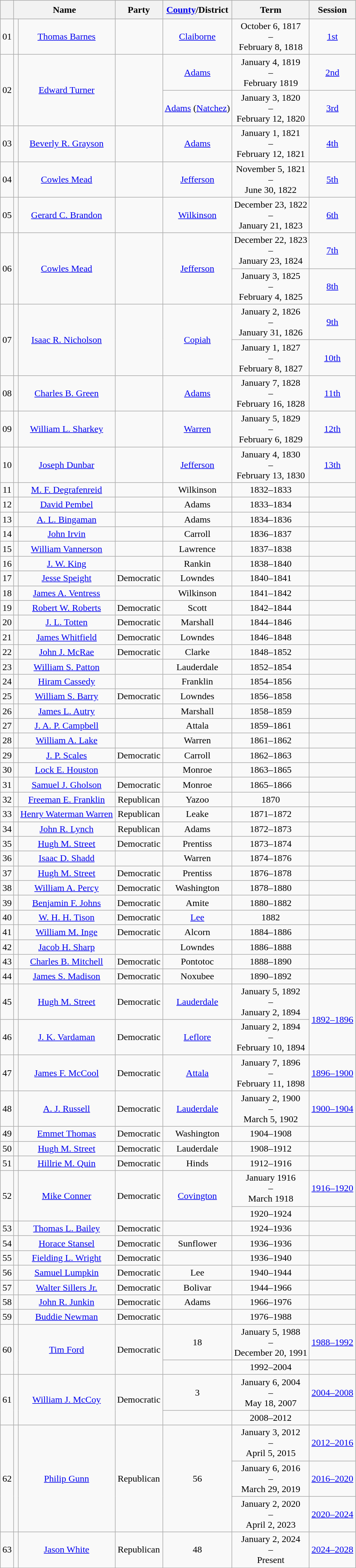<table class="wikitable sortable mw-collapsible" style="text-align: center">
<tr style="height:2em">
<th></th>
<th colspan="2">Name</th>
<th>Party</th>
<th><a href='#'>County</a>/District</th>
<th class = unsortable>Term</th>
<th>Session</th>
</tr>
<tr>
<td>01</td>
<td></td>
<td><a href='#'>Thomas Barnes</a></td>
<td></td>
<td><a href='#'>Claiborne</a></td>
<td>October 6, 1817<br>–<br>February 8, 1818</td>
<td><a href='#'>1st</a></td>
</tr>
<tr>
<td rowspan="2">02</td>
<td rowspan="2"></td>
<td rowspan="2"><a href='#'>Edward Turner</a></td>
<td rowspan="2"></td>
<td><a href='#'>Adams</a></td>
<td>January 4, 1819<br>–<br>February 1819</td>
<td><a href='#'>2nd</a></td>
</tr>
<tr>
<td><a href='#'>Adams</a> (<a href='#'>Natchez</a>)</td>
<td>January 3, 1820<br>–<br>February 12, 1820</td>
<td><a href='#'>3rd</a></td>
</tr>
<tr>
<td>03</td>
<td></td>
<td><a href='#'>Beverly R. Grayson</a></td>
<td></td>
<td><a href='#'>Adams</a></td>
<td>January 1, 1821<br>–<br>February 12, 1821</td>
<td><a href='#'>4th</a></td>
</tr>
<tr>
<td>04</td>
<td></td>
<td><a href='#'>Cowles Mead</a></td>
<td></td>
<td><a href='#'>Jefferson</a></td>
<td>November 5, 1821<br>–<br>June 30, 1822</td>
<td><a href='#'>5th</a></td>
</tr>
<tr>
<td>05</td>
<td></td>
<td><a href='#'>Gerard C. Brandon</a></td>
<td></td>
<td><a href='#'>Wilkinson</a></td>
<td>December 23, 1822<br>–<br>January 21, 1823</td>
<td><a href='#'>6th</a></td>
</tr>
<tr>
<td rowspan="2">06</td>
<td rowspan="2"></td>
<td rowspan="2"><a href='#'>Cowles Mead</a></td>
<td rowspan="2"></td>
<td rowspan="2"><a href='#'>Jefferson</a></td>
<td>December 22, 1823<br>–<br>January 23, 1824</td>
<td><a href='#'>7th</a></td>
</tr>
<tr>
<td>January 3, 1825<br>–<br>February 4, 1825</td>
<td><a href='#'>8th</a></td>
</tr>
<tr>
<td rowspan="2">07</td>
<td rowspan="2"></td>
<td rowspan="2"><a href='#'>Isaac R. Nicholson</a></td>
<td rowspan="2"></td>
<td rowspan="2"><a href='#'>Copiah</a></td>
<td>January 2, 1826<br>–<br>January 31, 1826</td>
<td><a href='#'>9th</a></td>
</tr>
<tr>
<td>January 1, 1827<br>–<br>February 8, 1827</td>
<td><a href='#'>10th</a></td>
</tr>
<tr>
<td>08</td>
<td></td>
<td><a href='#'>Charles B. Green</a></td>
<td></td>
<td><a href='#'>Adams</a></td>
<td>January 7, 1828<br>–<br>February 16, 1828</td>
<td><a href='#'>11th</a></td>
</tr>
<tr>
<td>09</td>
<td></td>
<td><a href='#'>William L. Sharkey</a></td>
<td></td>
<td><a href='#'>Warren</a></td>
<td>January 5, 1829<br>–<br>February 6, 1829</td>
<td><a href='#'>12th</a></td>
</tr>
<tr>
<td>10</td>
<td></td>
<td><a href='#'>Joseph Dunbar</a></td>
<td></td>
<td><a href='#'>Jefferson</a></td>
<td>January 4, 1830<br>–<br>February 13, 1830</td>
<td><a href='#'>13th</a></td>
</tr>
<tr>
<td>11</td>
<td></td>
<td><a href='#'>M. F. Degrafenreid</a></td>
<td></td>
<td>Wilkinson</td>
<td>1832–1833</td>
<td></td>
</tr>
<tr>
<td>12</td>
<td></td>
<td><a href='#'>David Pembel</a></td>
<td></td>
<td>Adams</td>
<td>1833–1834</td>
<td></td>
</tr>
<tr>
<td>13</td>
<td></td>
<td><a href='#'>A. L. Bingaman</a></td>
<td></td>
<td>Adams</td>
<td>1834–1836</td>
<td></td>
</tr>
<tr>
<td>14</td>
<td></td>
<td><a href='#'>John Irvin</a></td>
<td></td>
<td>Carroll</td>
<td>1836–1837</td>
<td></td>
</tr>
<tr>
<td>15</td>
<td></td>
<td><a href='#'>William Vannerson</a></td>
<td></td>
<td>Lawrence</td>
<td>1837–1838</td>
<td></td>
</tr>
<tr>
<td>16</td>
<td></td>
<td><a href='#'>J. W. King</a></td>
<td></td>
<td>Rankin</td>
<td>1838–1840</td>
<td></td>
</tr>
<tr>
<td>17</td>
<td></td>
<td><a href='#'>Jesse Speight</a></td>
<td>Democratic</td>
<td>Lowndes</td>
<td>1840–1841</td>
<td></td>
</tr>
<tr>
<td>18</td>
<td></td>
<td><a href='#'>James A. Ventress</a></td>
<td></td>
<td>Wilkinson</td>
<td>1841–1842</td>
<td></td>
</tr>
<tr>
<td>19</td>
<td></td>
<td><a href='#'>Robert W. Roberts</a></td>
<td>Democratic</td>
<td>Scott</td>
<td>1842–1844</td>
<td></td>
</tr>
<tr>
<td>20</td>
<td></td>
<td><a href='#'>J. L. Totten</a></td>
<td>Democratic</td>
<td>Marshall</td>
<td>1844–1846</td>
<td></td>
</tr>
<tr>
<td>21</td>
<td></td>
<td><a href='#'>James Whitfield</a></td>
<td>Democratic</td>
<td>Lowndes</td>
<td>1846–1848</td>
<td></td>
</tr>
<tr>
<td>22</td>
<td></td>
<td><a href='#'>John J. McRae</a></td>
<td>Democratic</td>
<td>Clarke</td>
<td>1848–1852</td>
<td></td>
</tr>
<tr>
<td>23</td>
<td></td>
<td><a href='#'>William S. Patton</a></td>
<td></td>
<td>Lauderdale</td>
<td>1852–1854</td>
<td></td>
</tr>
<tr>
<td>24</td>
<td></td>
<td><a href='#'>Hiram Cassedy</a></td>
<td></td>
<td>Franklin</td>
<td>1854–1856</td>
<td></td>
</tr>
<tr>
<td>25</td>
<td></td>
<td><a href='#'>William S. Barry</a></td>
<td>Democratic</td>
<td>Lowndes</td>
<td>1856–1858</td>
<td></td>
</tr>
<tr>
<td>26</td>
<td></td>
<td><a href='#'>James L. Autry</a></td>
<td></td>
<td>Marshall</td>
<td>1858–1859</td>
<td></td>
</tr>
<tr>
<td>27</td>
<td></td>
<td><a href='#'>J. A. P. Campbell</a></td>
<td></td>
<td>Attala</td>
<td>1859–1861</td>
<td></td>
</tr>
<tr>
<td>28</td>
<td></td>
<td><a href='#'>William A. Lake</a></td>
<td></td>
<td>Warren</td>
<td>1861–1862</td>
<td></td>
</tr>
<tr>
<td>29</td>
<td></td>
<td><a href='#'>J. P. Scales</a></td>
<td>Democratic</td>
<td>Carroll</td>
<td>1862–1863</td>
<td></td>
</tr>
<tr>
<td>30</td>
<td></td>
<td><a href='#'>Lock E. Houston</a></td>
<td></td>
<td>Monroe</td>
<td>1863–1865</td>
<td></td>
</tr>
<tr>
<td>31</td>
<td></td>
<td><a href='#'>Samuel J. Gholson</a></td>
<td>Democratic</td>
<td>Monroe</td>
<td>1865–1866</td>
<td></td>
</tr>
<tr>
<td>32</td>
<td></td>
<td><a href='#'>Freeman E. Franklin</a></td>
<td>Republican</td>
<td>Yazoo</td>
<td>1870</td>
<td></td>
</tr>
<tr>
<td>33</td>
<td></td>
<td><a href='#'>Henry Waterman Warren</a></td>
<td>Republican</td>
<td>Leake</td>
<td>1871–1872</td>
<td></td>
</tr>
<tr>
<td>34</td>
<td></td>
<td><a href='#'>John R. Lynch</a></td>
<td>Republican</td>
<td>Adams</td>
<td>1872–1873</td>
<td></td>
</tr>
<tr>
<td>35</td>
<td></td>
<td><a href='#'>Hugh M. Street</a></td>
<td>Democratic</td>
<td>Prentiss</td>
<td>1873–1874</td>
<td></td>
</tr>
<tr>
<td>36</td>
<td></td>
<td><a href='#'>Isaac D. Shadd</a></td>
<td></td>
<td>Warren</td>
<td>1874–1876</td>
<td></td>
</tr>
<tr>
<td>37</td>
<td></td>
<td><a href='#'>Hugh M. Street</a></td>
<td>Democratic</td>
<td>Prentiss</td>
<td>1876–1878</td>
<td></td>
</tr>
<tr>
<td>38</td>
<td></td>
<td><a href='#'>William A. Percy</a></td>
<td>Democratic</td>
<td>Washington</td>
<td>1878–1880</td>
<td></td>
</tr>
<tr>
<td>39</td>
<td></td>
<td><a href='#'>Benjamin F. Johns</a></td>
<td>Democratic</td>
<td>Amite</td>
<td>1880–1882</td>
<td></td>
</tr>
<tr>
<td>40</td>
<td></td>
<td><a href='#'>W. H. H. Tison</a></td>
<td>Democratic</td>
<td><a href='#'>Lee</a></td>
<td>1882</td>
<td></td>
</tr>
<tr>
<td>41</td>
<td></td>
<td><a href='#'>William M. Inge</a></td>
<td>Democratic</td>
<td>Alcorn</td>
<td>1884–1886</td>
<td></td>
</tr>
<tr>
<td>42</td>
<td></td>
<td><a href='#'>Jacob H. Sharp</a></td>
<td></td>
<td>Lowndes</td>
<td>1886–1888</td>
<td></td>
</tr>
<tr>
<td>43</td>
<td></td>
<td><a href='#'>Charles B. Mitchell</a></td>
<td>Democratic</td>
<td>Pontotoc</td>
<td>1888–1890</td>
<td></td>
</tr>
<tr>
<td>44</td>
<td></td>
<td><a href='#'>James S. Madison</a></td>
<td>Democratic</td>
<td>Noxubee</td>
<td>1890–1892</td>
<td></td>
</tr>
<tr>
<td>45</td>
<td></td>
<td><a href='#'>Hugh M. Street</a></td>
<td>Democratic</td>
<td><a href='#'>Lauderdale</a></td>
<td>January 5, 1892<br>–<br>January 2, 1894</td>
<td rowspan="2"><a href='#'>1892–1896</a></td>
</tr>
<tr>
<td>46</td>
<td></td>
<td><a href='#'>J. K. Vardaman</a></td>
<td>Democratic</td>
<td><a href='#'>Leflore</a></td>
<td>January 2, 1894<br>–<br>February 10, 1894</td>
</tr>
<tr>
<td>47</td>
<td></td>
<td><a href='#'>James F. McCool</a></td>
<td>Democratic</td>
<td><a href='#'>Attala</a></td>
<td>January 7, 1896<br>–<br>February 11, 1898</td>
<td><a href='#'>1896–1900</a></td>
</tr>
<tr>
<td>48</td>
<td></td>
<td><a href='#'>A. J. Russell</a></td>
<td>Democratic</td>
<td><a href='#'>Lauderdale</a></td>
<td>January 2, 1900<br>–<br>March 5, 1902</td>
<td><a href='#'>1900–1904</a></td>
</tr>
<tr>
<td>49</td>
<td></td>
<td><a href='#'>Emmet Thomas</a></td>
<td>Democratic</td>
<td>Washington</td>
<td>1904–1908</td>
<td></td>
</tr>
<tr>
<td>50</td>
<td></td>
<td><a href='#'>Hugh M. Street</a></td>
<td>Democratic</td>
<td>Lauderdale</td>
<td>1908–1912</td>
<td></td>
</tr>
<tr>
<td>51</td>
<td></td>
<td><a href='#'>Hillrie M. Quin</a></td>
<td>Democratic</td>
<td>Hinds</td>
<td>1912–1916</td>
<td></td>
</tr>
<tr>
<td rowspan="2">52</td>
<td rowspan="2"></td>
<td rowspan="2"><a href='#'>Mike Conner</a></td>
<td rowspan="2">Democratic</td>
<td rowspan="2"><a href='#'>Covington</a></td>
<td>January 1916<br>–<br>March 1918</td>
<td><a href='#'>1916–1920</a></td>
</tr>
<tr>
<td>1920–1924</td>
<td></td>
</tr>
<tr>
<td>53</td>
<td></td>
<td><a href='#'>Thomas L. Bailey</a></td>
<td>Democratic</td>
<td></td>
<td>1924–1936</td>
<td></td>
</tr>
<tr>
<td>54</td>
<td></td>
<td><a href='#'>Horace Stansel</a></td>
<td>Democratic</td>
<td>Sunflower</td>
<td>1936–1936</td>
<td></td>
</tr>
<tr>
<td>55</td>
<td></td>
<td><a href='#'>Fielding L. Wright</a></td>
<td>Democratic</td>
<td></td>
<td>1936–1940</td>
<td></td>
</tr>
<tr>
<td>56</td>
<td></td>
<td><a href='#'>Samuel Lumpkin</a></td>
<td>Democratic</td>
<td>Lee</td>
<td>1940–1944</td>
<td></td>
</tr>
<tr>
<td>57</td>
<td></td>
<td><a href='#'>Walter Sillers Jr.</a></td>
<td>Democratic</td>
<td>Bolivar</td>
<td>1944–1966</td>
<td></td>
</tr>
<tr>
<td>58</td>
<td></td>
<td><a href='#'>John R. Junkin</a></td>
<td>Democratic</td>
<td>Adams</td>
<td>1966–1976</td>
<td></td>
</tr>
<tr>
<td>59</td>
<td></td>
<td><a href='#'>Buddie Newman</a></td>
<td>Democratic</td>
<td></td>
<td>1976–1988</td>
<td></td>
</tr>
<tr>
<td rowspan="2">60</td>
<td rowspan="2"></td>
<td rowspan="2"><a href='#'>Tim Ford</a></td>
<td rowspan="2">Democratic</td>
<td>18</td>
<td>January 5, 1988<br>–<br>December 20, 1991</td>
<td><a href='#'>1988–1992</a></td>
</tr>
<tr>
<td></td>
<td>1992–2004</td>
<td></td>
</tr>
<tr>
<td rowspan="2">61</td>
<td rowspan="2"></td>
<td rowspan="2"><a href='#'>William J. McCoy</a></td>
<td rowspan="2">Democratic</td>
<td>3</td>
<td>January 6, 2004<br>–<br>May 18, 2007</td>
<td><a href='#'>2004–2008</a></td>
</tr>
<tr>
<td></td>
<td>2008–2012</td>
<td></td>
</tr>
<tr>
<td rowspan="3">62</td>
<td rowspan="3"></td>
<td rowspan="3"><a href='#'>Philip Gunn</a></td>
<td rowspan="3">Republican</td>
<td rowspan="3">56</td>
<td>January 3, 2012<br>–<br>April 5, 2015</td>
<td><a href='#'>2012–2016</a></td>
</tr>
<tr>
<td>January 6, 2016<br>–<br>March 29, 2019</td>
<td><a href='#'>2016–2020</a></td>
</tr>
<tr>
<td>January 2, 2020<br>–<br>April 2, 2023</td>
<td><a href='#'>2020–2024</a></td>
</tr>
<tr>
<td>63</td>
<td></td>
<td><a href='#'>Jason White</a></td>
<td>Republican</td>
<td>48</td>
<td>January 2, 2024<br>–<br>Present</td>
<td><a href='#'>2024–2028</a></td>
</tr>
</table>
